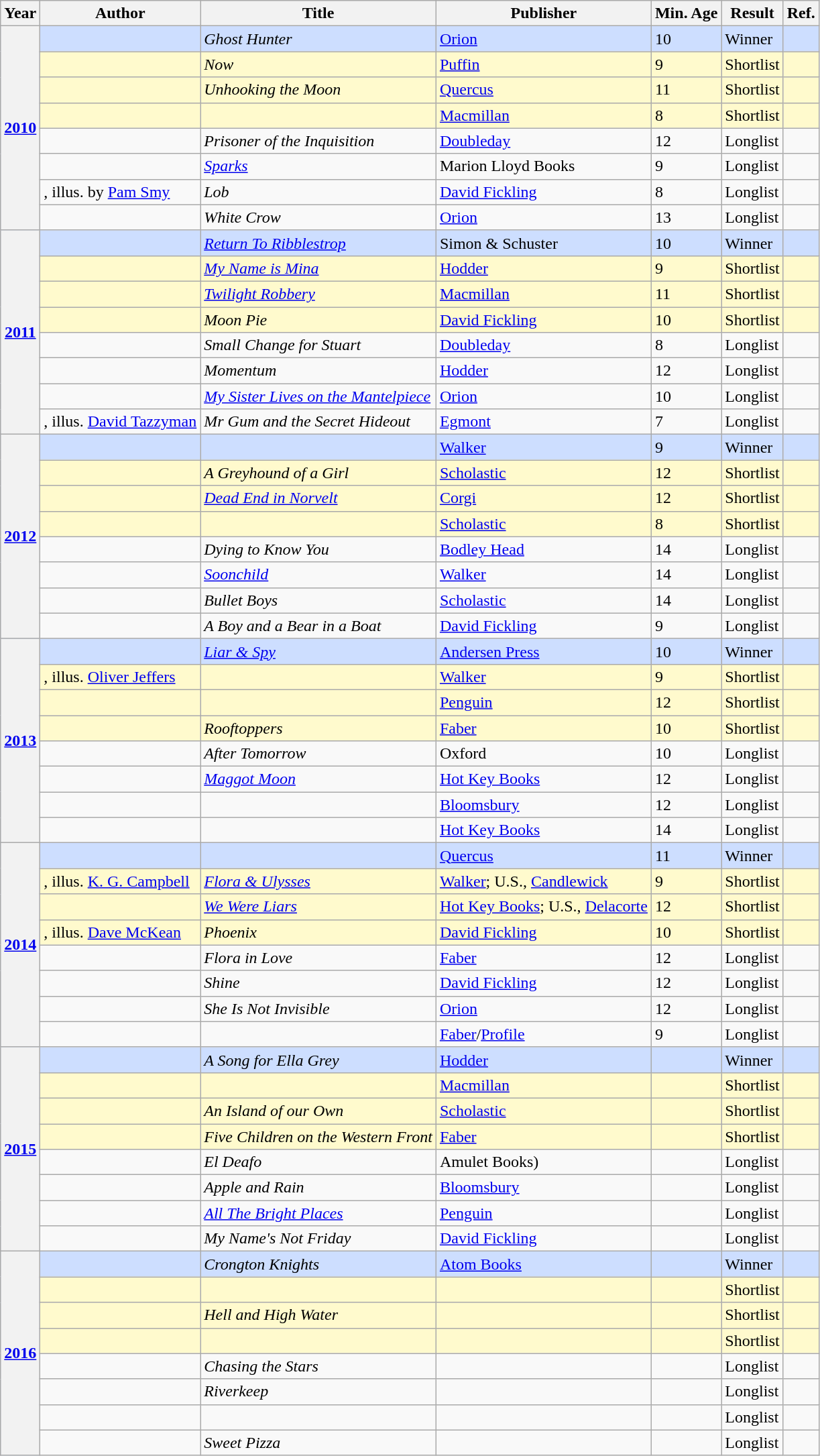<table class="wikitable sortable mw-collapsible">
<tr>
<th>Year</th>
<th>Author</th>
<th>Title</th>
<th>Publisher</th>
<th>Min. Age</th>
<th>Result</th>
<th>Ref.</th>
</tr>
<tr style="background:#cddeff">
<th rowspan="8"><a href='#'>2010</a></th>
<td></td>
<td><em>Ghost Hunter</em></td>
<td><a href='#'>Orion</a></td>
<td>10</td>
<td>Winner</td>
<td></td>
</tr>
<tr style="background:LemonChiffon;">
<td></td>
<td><em>Now</em></td>
<td><a href='#'>Puffin</a></td>
<td>9</td>
<td>Shortlist</td>
<td></td>
</tr>
<tr style="background:LemonChiffon;">
<td></td>
<td><em>Unhooking the Moon</em></td>
<td><a href='#'>Quercus</a></td>
<td>11</td>
<td>Shortlist</td>
<td></td>
</tr>
<tr style="background:LemonChiffon;">
<td></td>
<td><em></em></td>
<td><a href='#'>Macmillan</a></td>
<td>8</td>
<td>Shortlist</td>
<td></td>
</tr>
<tr>
<td></td>
<td><em>Prisoner of the Inquisition</em></td>
<td><a href='#'>Doubleday</a></td>
<td>12</td>
<td>Longlist</td>
<td></td>
</tr>
<tr>
<td></td>
<td><em><a href='#'>Sparks</a></em></td>
<td>Marion Lloyd Books</td>
<td>9</td>
<td>Longlist</td>
<td></td>
</tr>
<tr>
<td>, illus. by <a href='#'>Pam Smy</a></td>
<td><em>Lob</em></td>
<td><a href='#'>David Fickling</a></td>
<td>8</td>
<td>Longlist</td>
<td></td>
</tr>
<tr>
<td></td>
<td><em>White Crow</em></td>
<td><a href='#'>Orion</a></td>
<td>13</td>
<td>Longlist</td>
<td></td>
</tr>
<tr style="background:#cddeff">
<th rowspan="8"><a href='#'>2011</a></th>
<td></td>
<td><em><a href='#'>Return To Ribblestrop</a></em></td>
<td>Simon & Schuster</td>
<td>10</td>
<td>Winner</td>
<td></td>
</tr>
<tr style="background:LemonChiffon;">
<td></td>
<td><em><a href='#'>My Name is Mina</a></em></td>
<td><a href='#'>Hodder</a></td>
<td>9</td>
<td>Shortlist</td>
<td></td>
</tr>
<tr style="background:LemonChiffon;">
<td></td>
<td><em><a href='#'>Twilight Robbery</a></em></td>
<td><a href='#'>Macmillan</a></td>
<td>11</td>
<td>Shortlist</td>
<td></td>
</tr>
<tr style="background:LemonChiffon;">
<td></td>
<td><em>Moon Pie</em></td>
<td><a href='#'>David Fickling</a></td>
<td>10</td>
<td>Shortlist</td>
<td></td>
</tr>
<tr>
<td></td>
<td><em>Small Change for Stuart</em></td>
<td><a href='#'>Doubleday</a></td>
<td>8</td>
<td>Longlist</td>
<td></td>
</tr>
<tr>
<td></td>
<td><em>Momentum</em></td>
<td><a href='#'>Hodder</a></td>
<td>12</td>
<td>Longlist</td>
<td></td>
</tr>
<tr>
<td></td>
<td><em><a href='#'>My Sister Lives on the Mantelpiece</a></em></td>
<td><a href='#'>Orion</a></td>
<td>10</td>
<td>Longlist</td>
<td></td>
</tr>
<tr>
<td>, illus. <a href='#'>David Tazzyman</a></td>
<td><em>Mr Gum and the Secret Hideout</em></td>
<td><a href='#'>Egmont</a></td>
<td>7</td>
<td>Longlist</td>
<td></td>
</tr>
<tr style="background:#cddeff">
<th rowspan="8"><a href='#'>2012</a></th>
<td></td>
<td><em></em></td>
<td><a href='#'>Walker</a></td>
<td>9</td>
<td>Winner</td>
<td></td>
</tr>
<tr style="background:LemonChiffon;">
<td></td>
<td><em>A Greyhound of a Girl</em></td>
<td><a href='#'>Scholastic</a></td>
<td>12</td>
<td>Shortlist</td>
<td></td>
</tr>
<tr style="background:LemonChiffon;">
<td></td>
<td><em><a href='#'>Dead End in Norvelt</a></em></td>
<td><a href='#'>Corgi</a></td>
<td>12</td>
<td>Shortlist</td>
<td></td>
</tr>
<tr style="background:LemonChiffon;">
<td></td>
<td><em></em></td>
<td><a href='#'>Scholastic</a></td>
<td>8</td>
<td>Shortlist</td>
<td></td>
</tr>
<tr>
<td></td>
<td><em>Dying to Know You</em></td>
<td><a href='#'>Bodley Head</a></td>
<td>14</td>
<td>Longlist</td>
<td></td>
</tr>
<tr>
<td></td>
<td><em><a href='#'>Soonchild</a></em></td>
<td><a href='#'>Walker</a></td>
<td>14</td>
<td>Longlist</td>
<td></td>
</tr>
<tr>
<td></td>
<td><em>Bullet Boys</em></td>
<td><a href='#'>Scholastic</a></td>
<td>14</td>
<td>Longlist</td>
<td></td>
</tr>
<tr>
<td></td>
<td><em>A Boy and a Bear in a Boat</em></td>
<td><a href='#'>David Fickling</a></td>
<td>9</td>
<td>Longlist</td>
<td></td>
</tr>
<tr style="background:#cddeff">
<th rowspan="8"><a href='#'>2013</a></th>
<td></td>
<td><em><a href='#'>Liar & Spy</a></em></td>
<td><a href='#'>Andersen Press</a></td>
<td>10</td>
<td>Winner</td>
<td></td>
</tr>
<tr style="background:LemonChiffon;">
<td>, illus. <a href='#'>Oliver Jeffers</a></td>
<td><em></em></td>
<td><a href='#'>Walker</a></td>
<td>9</td>
<td>Shortlist</td>
<td></td>
</tr>
<tr style="background:LemonChiffon;">
<td></td>
<td><em></em></td>
<td><a href='#'>Penguin</a></td>
<td>12</td>
<td>Shortlist</td>
<td></td>
</tr>
<tr style="background:LemonChiffon;">
<td></td>
<td><em>Rooftoppers</em></td>
<td><a href='#'>Faber</a></td>
<td>10</td>
<td>Shortlist</td>
<td></td>
</tr>
<tr>
<td></td>
<td><em>After Tomorrow</em></td>
<td>Oxford</td>
<td>10</td>
<td>Longlist</td>
<td></td>
</tr>
<tr>
<td></td>
<td><em><a href='#'>Maggot Moon</a></em></td>
<td><a href='#'>Hot Key Books</a></td>
<td>12</td>
<td>Longlist</td>
<td></td>
</tr>
<tr>
<td></td>
<td><em></em></td>
<td><a href='#'>Bloomsbury</a></td>
<td>12</td>
<td>Longlist</td>
<td></td>
</tr>
<tr>
<td></td>
<td><em></em></td>
<td><a href='#'>Hot Key Books</a></td>
<td>14</td>
<td>Longlist</td>
<td></td>
</tr>
<tr style="background:#cddeff">
<th rowspan="8"><a href='#'>2014</a></th>
<td></td>
<td><em></em></td>
<td><a href='#'>Quercus</a></td>
<td>11</td>
<td>Winner</td>
<td></td>
</tr>
<tr style="background:LemonChiffon;">
<td>, illus. <a href='#'>K. G. Campbell</a></td>
<td><em><a href='#'>Flora & Ulysses</a></em></td>
<td><a href='#'>Walker</a>; U.S., <a href='#'>Candlewick</a></td>
<td>9</td>
<td>Shortlist</td>
<td></td>
</tr>
<tr style="background:LemonChiffon;">
<td></td>
<td><em><a href='#'>We Were Liars</a></em></td>
<td><a href='#'>Hot Key Books</a>; U.S., <a href='#'>Delacorte</a></td>
<td>12</td>
<td>Shortlist</td>
<td></td>
</tr>
<tr style="background:LemonChiffon;">
<td>, illus. <a href='#'>Dave McKean</a></td>
<td><em>Phoenix</em></td>
<td><a href='#'>David Fickling</a></td>
<td>10</td>
<td>Shortlist</td>
<td></td>
</tr>
<tr>
<td></td>
<td><em>Flora in Love</em></td>
<td><a href='#'>Faber</a></td>
<td>12</td>
<td>Longlist</td>
<td></td>
</tr>
<tr>
<td></td>
<td><em>Shine</em></td>
<td><a href='#'>David Fickling</a></td>
<td>12</td>
<td>Longlist</td>
<td></td>
</tr>
<tr>
<td></td>
<td><em>She Is Not Invisible</em></td>
<td><a href='#'>Orion</a></td>
<td>12</td>
<td>Longlist</td>
<td></td>
</tr>
<tr>
<td></td>
<td><em></em></td>
<td><a href='#'>Faber</a>/<a href='#'>Profile</a></td>
<td>9</td>
<td>Longlist</td>
<td></td>
</tr>
<tr style="background:#cddeff">
<th rowspan="8"><a href='#'>2015</a></th>
<td></td>
<td><em>A Song for Ella Grey</em></td>
<td><a href='#'>Hodder</a></td>
<td></td>
<td>Winner</td>
<td></td>
</tr>
<tr style="background:LemonChiffon;">
<td></td>
<td><em></em></td>
<td><a href='#'>Macmillan</a></td>
<td></td>
<td>Shortlist</td>
<td></td>
</tr>
<tr style="background:LemonChiffon;">
<td></td>
<td><em>An Island of our Own</em></td>
<td><a href='#'>Scholastic</a></td>
<td></td>
<td>Shortlist</td>
<td></td>
</tr>
<tr style="background:LemonChiffon;">
<td></td>
<td><em>Five Children on the Western Front</em></td>
<td><a href='#'>Faber</a></td>
<td></td>
<td>Shortlist</td>
<td></td>
</tr>
<tr>
<td></td>
<td><em>El Deafo</em></td>
<td>Amulet Books)</td>
<td></td>
<td>Longlist</td>
<td></td>
</tr>
<tr>
<td></td>
<td><em>Apple and Rain</em></td>
<td><a href='#'>Bloomsbury</a></td>
<td></td>
<td>Longlist</td>
<td></td>
</tr>
<tr>
<td></td>
<td><em><a href='#'>All The Bright Places</a></em></td>
<td><a href='#'>Penguin</a></td>
<td></td>
<td>Longlist</td>
<td></td>
</tr>
<tr>
<td></td>
<td><em>My Name's Not Friday</em></td>
<td><a href='#'>David Fickling</a></td>
<td></td>
<td>Longlist</td>
<td></td>
</tr>
<tr style="background:#cddeff">
<th rowspan="8"><a href='#'>2016</a></th>
<td></td>
<td><em>Crongton Knights</em></td>
<td><a href='#'>Atom Books</a></td>
<td></td>
<td>Winner</td>
<td></td>
</tr>
<tr style="background:LemonChiffon;">
<td></td>
<td><em></em></td>
<td></td>
<td></td>
<td>Shortlist</td>
<td></td>
</tr>
<tr style="background:LemonChiffon;">
<td></td>
<td><em>Hell and High Water</em></td>
<td></td>
<td></td>
<td>Shortlist</td>
<td></td>
</tr>
<tr style="background:LemonChiffon;">
<td></td>
<td></td>
<td></td>
<td></td>
<td>Shortlist</td>
<td></td>
</tr>
<tr>
<td></td>
<td><em>Chasing the Stars</em></td>
<td></td>
<td></td>
<td>Longlist</td>
<td></td>
</tr>
<tr>
<td></td>
<td><em>Riverkeep</em></td>
<td></td>
<td></td>
<td>Longlist</td>
<td></td>
</tr>
<tr>
<td></td>
<td></td>
<td></td>
<td></td>
<td>Longlist</td>
<td></td>
</tr>
<tr>
<td></td>
<td><em>Sweet Pizza</em></td>
<td></td>
<td></td>
<td>Longlist</td>
<td></td>
</tr>
</table>
